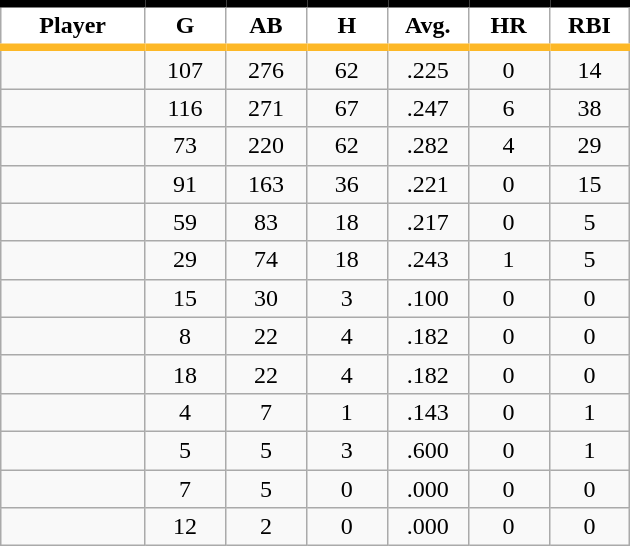<table class="wikitable sortable">
<tr>
<th style="background:#FFFFFF; border-top:#000000 5px solid; border-bottom:#FDB827 5px solid;" width="16%">Player</th>
<th style="background:#FFFFFF; border-top:#000000 5px solid; border-bottom:#FDB827 5px solid;" width="9%">G</th>
<th style="background:#FFFFFF; border-top:#000000 5px solid; border-bottom:#FDB827 5px solid;" width="9%">AB</th>
<th style="background:#FFFFFF; border-top:#000000 5px solid; border-bottom:#FDB827 5px solid;" width="9%">H</th>
<th style="background:#FFFFFF; border-top:#000000 5px solid; border-bottom:#FDB827 5px solid;" width="9%">Avg.</th>
<th style="background:#FFFFFF; border-top:#000000 5px solid; border-bottom:#FDB827 5px solid;" width="9%">HR</th>
<th style="background:#FFFFFF; border-top:#000000 5px solid; border-bottom:#FDB827 5px solid;" width="9%">RBI</th>
</tr>
<tr align="center">
<td></td>
<td>107</td>
<td>276</td>
<td>62</td>
<td>.225</td>
<td>0</td>
<td>14</td>
</tr>
<tr align=center>
<td></td>
<td>116</td>
<td>271</td>
<td>67</td>
<td>.247</td>
<td>6</td>
<td>38</td>
</tr>
<tr align="center">
<td></td>
<td>73</td>
<td>220</td>
<td>62</td>
<td>.282</td>
<td>4</td>
<td>29</td>
</tr>
<tr align="center">
<td></td>
<td>91</td>
<td>163</td>
<td>36</td>
<td>.221</td>
<td>0</td>
<td>15</td>
</tr>
<tr align="center">
<td></td>
<td>59</td>
<td>83</td>
<td>18</td>
<td>.217</td>
<td>0</td>
<td>5</td>
</tr>
<tr align="center">
<td></td>
<td>29</td>
<td>74</td>
<td>18</td>
<td>.243</td>
<td>1</td>
<td>5</td>
</tr>
<tr align="center">
<td></td>
<td>15</td>
<td>30</td>
<td>3</td>
<td>.100</td>
<td>0</td>
<td>0</td>
</tr>
<tr align="center">
<td></td>
<td>8</td>
<td>22</td>
<td>4</td>
<td>.182</td>
<td>0</td>
<td>0</td>
</tr>
<tr align="center">
<td></td>
<td>18</td>
<td>22</td>
<td>4</td>
<td>.182</td>
<td>0</td>
<td>0</td>
</tr>
<tr align="center">
<td></td>
<td>4</td>
<td>7</td>
<td>1</td>
<td>.143</td>
<td>0</td>
<td>1</td>
</tr>
<tr align="center">
<td></td>
<td>5</td>
<td>5</td>
<td>3</td>
<td>.600</td>
<td>0</td>
<td>1</td>
</tr>
<tr align="center">
<td></td>
<td>7</td>
<td>5</td>
<td>0</td>
<td>.000</td>
<td>0</td>
<td>0</td>
</tr>
<tr align="center">
<td></td>
<td>12</td>
<td>2</td>
<td>0</td>
<td>.000</td>
<td>0</td>
<td>0</td>
</tr>
</table>
